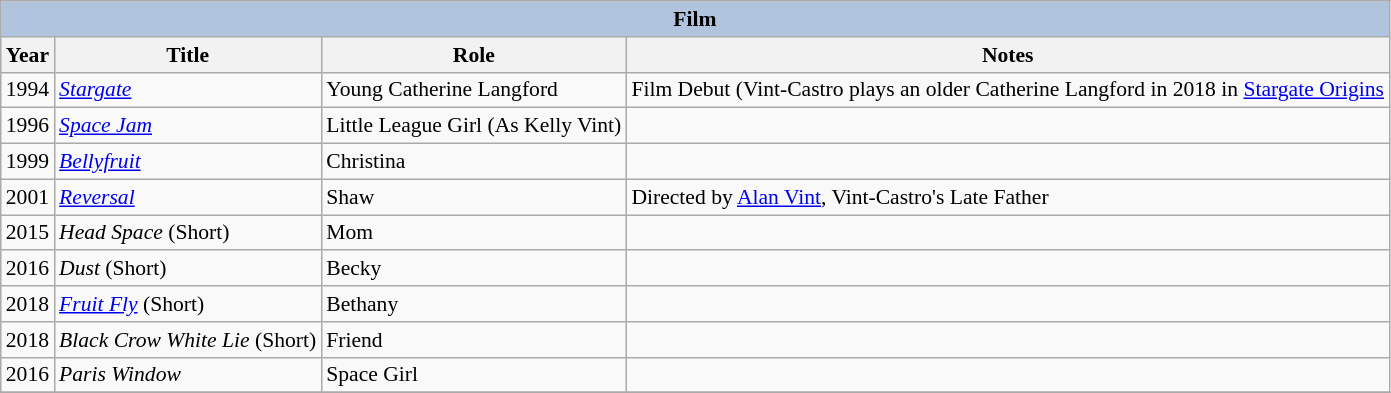<table class="wikitable" style="font-size: 90%;">
<tr>
<th colspan="4" style="background: LightSteelBlue;">Film</th>
</tr>
<tr>
<th>Year</th>
<th>Title</th>
<th>Role</th>
<th class = "unsortable">Notes</th>
</tr>
<tr>
<td>1994</td>
<td><em><a href='#'>Stargate</a></em></td>
<td>Young Catherine Langford</td>
<td>Film Debut (Vint-Castro plays an older Catherine Langford in 2018 in <a href='#'>Stargate Origins</a></td>
</tr>
<tr>
<td>1996</td>
<td><em><a href='#'>Space Jam</a></em></td>
<td>Little League Girl (As Kelly Vint)</td>
<td></td>
</tr>
<tr>
<td>1999</td>
<td><em><a href='#'>Bellyfruit</a></em></td>
<td>Christina</td>
<td></td>
</tr>
<tr>
<td>2001</td>
<td><em><a href='#'>Reversal</a></em></td>
<td>Shaw</td>
<td>Directed by <a href='#'>Alan Vint</a>, Vint-Castro's Late Father</td>
</tr>
<tr>
<td>2015</td>
<td><em>Head Space</em> (Short)</td>
<td>Mom</td>
<td></td>
</tr>
<tr>
<td>2016</td>
<td><em>Dust</em> (Short)</td>
<td>Becky</td>
<td></td>
</tr>
<tr>
<td>2018</td>
<td><em><a href='#'>Fruit Fly</a></em> (Short)</td>
<td>Bethany</td>
<td></td>
</tr>
<tr>
<td>2018</td>
<td><em>Black Crow White Lie</em> (Short)</td>
<td>Friend</td>
<td></td>
</tr>
<tr>
<td>2016</td>
<td><em>Paris Window</em></td>
<td>Space Girl</td>
<td></td>
</tr>
<tr>
</tr>
</table>
